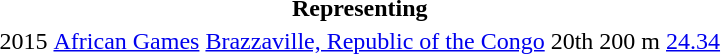<table>
<tr>
<th colspan="6">Representing </th>
</tr>
<tr>
<td>2015</td>
<td><a href='#'>African Games</a></td>
<td><a href='#'>Brazzaville, Republic of the Congo</a></td>
<td>20th</td>
<td>200 m</td>
<td><a href='#'>24.34</a></td>
</tr>
</table>
